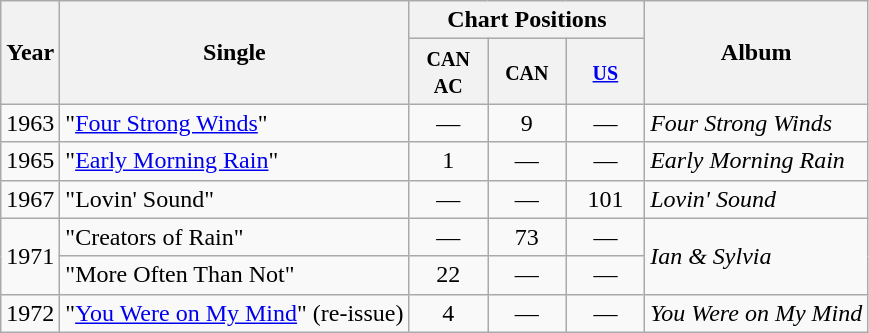<table class="wikitable">
<tr>
<th rowspan="2">Year</th>
<th rowspan="2">Single</th>
<th colspan="3">Chart Positions</th>
<th rowspan="2">Album</th>
</tr>
<tr>
<th style="width:45px;"><small>CAN AC</small></th>
<th style="width:45px;"><small>CAN</small></th>
<th style="width:45px;"><small><a href='#'>US</a></small><br></th>
</tr>
<tr>
<td>1963</td>
<td>"<a href='#'>Four Strong Winds</a>"</td>
<td style="text-align:center;">—</td>
<td style="text-align:center;">9</td>
<td style="text-align:center;">—</td>
<td><em>Four Strong Winds</em></td>
</tr>
<tr>
<td>1965</td>
<td>"<a href='#'>Early Morning Rain</a>"</td>
<td style="text-align:center;">1</td>
<td style="text-align:center;">—</td>
<td style="text-align:center;">—</td>
<td><em>Early Morning Rain</em></td>
</tr>
<tr>
<td>1967</td>
<td>"Lovin' Sound" </td>
<td style="text-align:center;">—</td>
<td style="text-align:center;">—</td>
<td style="text-align:center;">101</td>
<td><em>Lovin' Sound</em></td>
</tr>
<tr>
<td rowspan="2">1971</td>
<td>"Creators of Rain"</td>
<td style="text-align:center;">—</td>
<td style="text-align:center;">73</td>
<td style="text-align:center;">—</td>
<td rowspan="2"><em>Ian & Sylvia</em></td>
</tr>
<tr>
<td>"More Often Than Not"</td>
<td style="text-align:center;">22</td>
<td style="text-align:center;">—</td>
<td style="text-align:center;">—</td>
</tr>
<tr>
<td>1972</td>
<td>"<a href='#'>You Were on My Mind</a>" (re-issue)</td>
<td style="text-align:center;">4</td>
<td style="text-align:center;">—</td>
<td style="text-align:center;">—</td>
<td><em>You Were on My Mind</em></td>
</tr>
</table>
